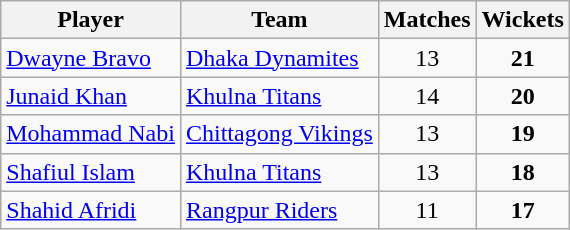<table class="wikitable" style="text-align: center;">
<tr>
<th>Player</th>
<th>Team</th>
<th>Matches</th>
<th>Wickets</th>
</tr>
<tr>
<td style="text-align:left"><a href='#'>Dwayne Bravo</a></td>
<td style="text-align:left"><a href='#'>Dhaka Dynamites</a></td>
<td>13</td>
<td><strong>21</strong></td>
</tr>
<tr>
<td style="text-align:left"><a href='#'>Junaid Khan</a></td>
<td style="text-align:left"><a href='#'>Khulna Titans</a></td>
<td>14</td>
<td><strong>20</strong></td>
</tr>
<tr>
<td style="text-align:left"><a href='#'>Mohammad Nabi</a></td>
<td style="text-align:left"><a href='#'>Chittagong Vikings</a></td>
<td>13</td>
<td><strong>19</strong></td>
</tr>
<tr>
<td style="text-align:left"><a href='#'>Shafiul Islam</a></td>
<td style="text-align:left"><a href='#'>Khulna Titans</a></td>
<td>13</td>
<td><strong>18</strong></td>
</tr>
<tr>
<td style="text-align:left"><a href='#'>Shahid Afridi</a></td>
<td style="text-align:left"><a href='#'>Rangpur Riders</a></td>
<td>11</td>
<td><strong>17</strong></td>
</tr>
</table>
